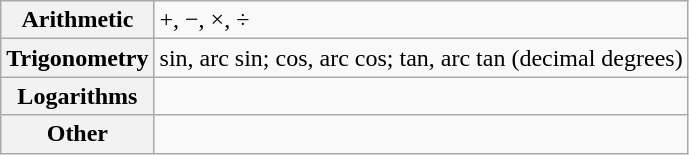<table class="wikitable plainrowheaders">
<tr>
<th scope="row">Arithmetic</th>
<td>+, −, ×, ÷</td>
</tr>
<tr>
<th scope="row">Trigonometry</th>
<td>sin, arc sin; cos, arc cos; tan, arc tan (decimal degrees)</td>
</tr>
<tr>
<th scope="row">Logarithms</th>
<td></td>
</tr>
<tr>
<th scope="row">Other</th>
<td> </td>
</tr>
</table>
